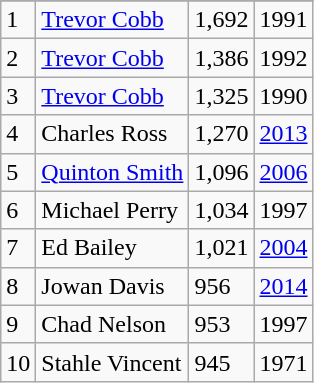<table class="wikitable">
<tr>
</tr>
<tr>
<td>1</td>
<td><a href='#'>Trevor Cobb</a></td>
<td>1,692</td>
<td>1991</td>
</tr>
<tr>
<td>2</td>
<td><a href='#'>Trevor Cobb</a></td>
<td>1,386</td>
<td>1992</td>
</tr>
<tr>
<td>3</td>
<td><a href='#'>Trevor Cobb</a></td>
<td>1,325</td>
<td>1990</td>
</tr>
<tr>
<td>4</td>
<td>Charles Ross</td>
<td>1,270</td>
<td><a href='#'>2013</a></td>
</tr>
<tr>
<td>5</td>
<td><a href='#'>Quinton Smith</a></td>
<td>1,096</td>
<td><a href='#'>2006</a></td>
</tr>
<tr>
<td>6</td>
<td>Michael Perry</td>
<td>1,034</td>
<td>1997</td>
</tr>
<tr>
<td>7</td>
<td>Ed Bailey</td>
<td>1,021</td>
<td><a href='#'>2004</a></td>
</tr>
<tr>
<td>8</td>
<td>Jowan Davis</td>
<td>956</td>
<td><a href='#'>2014</a></td>
</tr>
<tr>
<td>9</td>
<td>Chad Nelson</td>
<td>953</td>
<td>1997</td>
</tr>
<tr>
<td>10</td>
<td>Stahle Vincent</td>
<td>945</td>
<td>1971</td>
</tr>
</table>
